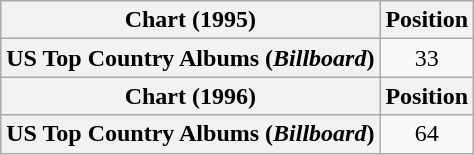<table class="wikitable plainrowheaders" style="text-align:center">
<tr>
<th scope="col">Chart (1995)</th>
<th scope="col">Position</th>
</tr>
<tr>
<th scope="row">US Top Country Albums (<em>Billboard</em>)</th>
<td>33</td>
</tr>
<tr>
<th scope="col">Chart (1996)</th>
<th scope="col">Position</th>
</tr>
<tr>
<th scope="row">US Top Country Albums (<em>Billboard</em>)</th>
<td>64</td>
</tr>
</table>
